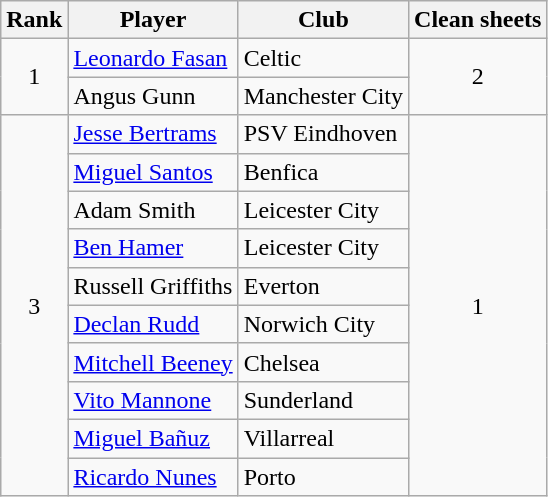<table class="wikitable sortable" style="text-align:center">
<tr>
<th>Rank</th>
<th>Player</th>
<th>Club</th>
<th>Clean sheets</th>
</tr>
<tr>
<td rowspan="2">1</td>
<td align="left"> <a href='#'>Leonardo Fasan</a></td>
<td align="left">Celtic</td>
<td rowspan="2">2</td>
</tr>
<tr>
<td align="left"> Angus Gunn</td>
<td align="left">Manchester City</td>
</tr>
<tr>
<td rowspan="10">3</td>
<td align="left"> <a href='#'>Jesse Bertrams</a></td>
<td align="left">PSV Eindhoven</td>
<td rowspan="10">1</td>
</tr>
<tr>
<td align="left"> <a href='#'>Miguel Santos</a></td>
<td align="left">Benfica</td>
</tr>
<tr>
<td align="left"> Adam Smith</td>
<td align="left">Leicester City</td>
</tr>
<tr>
<td align="left"> <a href='#'>Ben Hamer</a></td>
<td align="left">Leicester City</td>
</tr>
<tr>
<td align="left"> Russell Griffiths</td>
<td align="left">Everton</td>
</tr>
<tr>
<td align="left"> <a href='#'>Declan Rudd</a></td>
<td align="left">Norwich City</td>
</tr>
<tr>
<td align="left"> <a href='#'>Mitchell Beeney</a></td>
<td align="left">Chelsea</td>
</tr>
<tr>
<td align="left"> <a href='#'>Vito Mannone</a></td>
<td align="left">Sunderland</td>
</tr>
<tr>
<td align="left"> <a href='#'>Miguel Bañuz</a></td>
<td align="left">Villarreal</td>
</tr>
<tr>
<td align="left"> <a href='#'>Ricardo Nunes</a></td>
<td align="left">Porto</td>
</tr>
</table>
